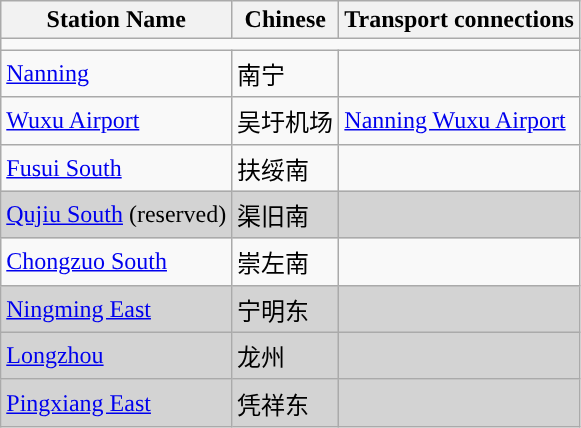<table class="wikitable">
<tr>
<th>Station Name</th>
<th>Chinese<br>
</th>
<th>Transport connections<br></th>
</tr>
<tr style="background:#">
<td colspan = "11"></td>
</tr>
<tr>
<td><a href='#'>Nanning</a></td>
<td>南宁</td>
<td>  </td>
</tr>
<tr>
<td><a href='#'>Wuxu Airport</a></td>
<td>吴圩机场</td>
<td><a href='#'>Nanning Wuxu Airport</a></td>
</tr>
<tr>
<td><a href='#'>Fusui South</a></td>
<td>扶绥南</td>
<td></td>
</tr>
<tr bgcolor="lightgrey">
<td><a href='#'>Qujiu South</a> (reserved)</td>
<td>渠旧南</td>
<td></td>
</tr>
<tr>
<td><a href='#'>Chongzuo South</a></td>
<td>崇左南</td>
<td></td>
</tr>
<tr bgcolor="lightgrey">
<td><a href='#'>Ningming East</a></td>
<td>宁明东</td>
<td></td>
</tr>
<tr bgcolor="lightgrey">
<td><a href='#'>Longzhou</a></td>
<td>龙州</td>
<td></td>
</tr>
<tr bgcolor="lightgrey">
<td><a href='#'>Pingxiang East</a></td>
<td>凭祥东</td>
<td></td>
</tr>
</table>
